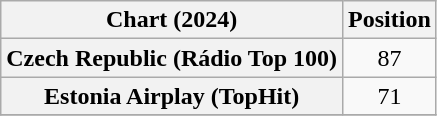<table class="wikitable sortable plainrowheaders" style="text-align:center">
<tr>
<th scope="col">Chart (2024)</th>
<th scope="col">Position</th>
</tr>
<tr>
<th scope="row">Czech Republic (Rádio Top 100)</th>
<td>87</td>
</tr>
<tr>
<th scope="row">Estonia Airplay (TopHit)</th>
<td>71</td>
</tr>
<tr>
</tr>
</table>
